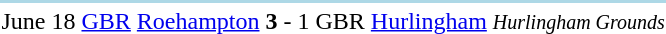<table>
<tr>
<th colspan=7 style="background: lightblue;"></th>
</tr>
<tr>
<td>June 18</td>
<td align=right><a href='#'>GBR</a> <a href='#'>Roehampton</a></td>
<td align=center><strong>3</strong></td>
<td align=center>-</td>
<td align=center>1</td>
<td>GBR <a href='#'>Hurlingham</a></td>
<td><small><em>Hurlingham Grounds</em></small></td>
</tr>
</table>
